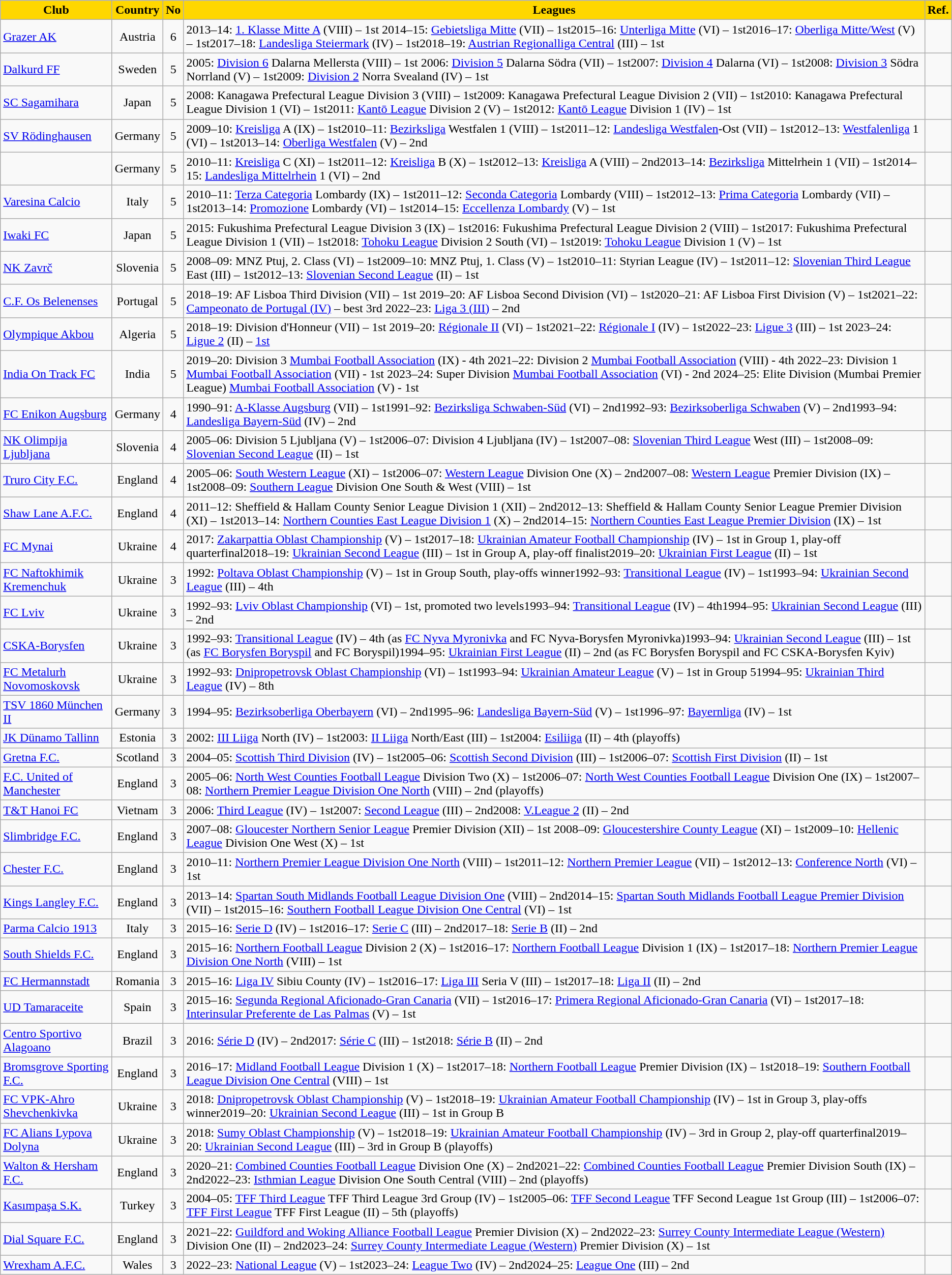<table class="wikitable sortable">
<tr align="center" bgcolor="#FFD700">
<td><strong>Club</strong></td>
<td><strong>Country</strong></td>
<td><strong>No</strong></td>
<td><strong>Leagues</strong></td>
<td><strong>Ref.</strong></td>
</tr>
<tr align="center">
<td align="left"><a href='#'>Grazer AK</a></td>
<td>Austria</td>
<td>6</td>
<td align="left">2013–14: <a href='#'>1. Klasse Mitte A</a> (VIII) – 1st 2014–15: <a href='#'>Gebietsliga Mitte</a> (VII) – 1st2015–16: <a href='#'>	Unterliga Mitte</a> (VI) – 1st2016–17: <a href='#'>Oberliga Mitte/West</a> (V) – 1st2017–18: <a href='#'>Landesliga Steiermark</a> (IV) – 1st2018–19: <a href='#'>Austrian Regionalliga Central</a> (III) – 1st</td>
<td></td>
</tr>
<tr align="center">
<td align="left"><a href='#'>Dalkurd FF</a></td>
<td>Sweden</td>
<td>5</td>
<td align="left">2005: <a href='#'>Division 6</a> Dalarna Mellersta (VIII) – 1st 2006: <a href='#'>Division 5</a> Dalarna Södra (VII) – 1st2007: <a href='#'>Division 4</a> Dalarna (VI) – 1st2008: <a href='#'>Division 3</a> Södra Norrland (V) – 1st2009: <a href='#'>Division 2</a> Norra Svealand (IV) – 1st</td>
<td></td>
</tr>
<tr align="center">
<td align="left"><a href='#'>SC Sagamihara</a></td>
<td>Japan</td>
<td>5</td>
<td align="left">2008: Kanagawa Prefectural League Division 3 (VIII) – 1st2009: Kanagawa Prefectural League Division 2 (VII) – 1st2010: Kanagawa Prefectural League Division 1 (VI) – 1st2011: <a href='#'>Kantō League</a> Division 2 (V) – 1st2012: <a href='#'>Kantō League</a> Division 1 (IV) – 1st</td>
<td></td>
</tr>
<tr align="center">
<td align="left"><a href='#'>SV Rödinghausen</a></td>
<td>Germany</td>
<td>5</td>
<td align="left">2009–10: <a href='#'>Kreisliga</a> A (IX) – 1st2010–11: <a href='#'>Bezirksliga</a> Westfalen 1 (VIII) – 1st2011–12: <a href='#'>Landesliga Westfalen</a>-Ost (VII) – 1st2012–13: <a href='#'>Westfalenliga</a> 1 (VI) – 1st2013–14: <a href='#'>Oberliga Westfalen</a> (V) – 2nd</td>
<td></td>
</tr>
<tr align="center">
<td align="left"></td>
<td>Germany</td>
<td>5</td>
<td align="left">2010–11: <a href='#'>Kreisliga</a> C (XI) – 1st2011–12: <a href='#'>Kreisliga</a> B (X) – 1st2012–13: <a href='#'>Kreisliga</a> A (VIII) – 2nd2013–14: <a href='#'>Bezirksliga</a> Mittelrhein 1 (VII) – 1st2014–15: <a href='#'>Landesliga Mittelrhein</a> 1 (VI) – 2nd</td>
<td></td>
</tr>
<tr align="center">
<td align="left"><a href='#'>Varesina Calcio</a></td>
<td>Italy</td>
<td>5</td>
<td align="left">2010–11: <a href='#'>Terza Categoria</a> Lombardy (IX) – 1st2011–12: <a href='#'>Seconda Categoria</a> Lombardy (VIII) – 1st2012–13: <a href='#'>Prima Categoria</a> Lombardy (VII) – 1st2013–14: <a href='#'>Promozione</a> Lombardy (VI) – 1st2014–15: <a href='#'>Eccellenza Lombardy</a> (V) – 1st</td>
<td></td>
</tr>
<tr align="center">
<td align="left"><a href='#'>Iwaki FC</a></td>
<td>Japan</td>
<td>5</td>
<td align="left">2015: Fukushima Prefectural League Division 3 (IX) – 1st2016: Fukushima Prefectural League Division 2 (VIII) – 1st2017: Fukushima Prefectural League Division 1 (VII) – 1st2018: <a href='#'>Tohoku League</a> Division 2 South (VI) – 1st2019: <a href='#'>Tohoku League</a> Division 1 (V) – 1st</td>
<td></td>
</tr>
<tr align="center">
<td align="left"><a href='#'>NK Zavrč</a></td>
<td>Slovenia</td>
<td>5</td>
<td align="left">2008–09: MNZ Ptuj, 2. Class (VI) – 1st2009–10: MNZ Ptuj, 1. Class (V) – 1st2010–11: Styrian League (IV) – 1st2011–12: <a href='#'>Slovenian Third League</a> East (III) – 1st2012–13: <a href='#'>Slovenian Second League</a> (II) – 1st</td>
<td></td>
</tr>
<tr align="center">
<td align="left"><a href='#'>C.F. Os Belenenses</a></td>
<td>Portugal</td>
<td>5</td>
<td align="left">2018–19: AF Lisboa Third Division (VII) – 1st 2019–20: AF Lisboa Second Division (VI) – 1st2020–21: AF Lisboa First Division (V) – 1st2021–22: <a href='#'>Campeonato de Portugal (IV)</a> – best 3rd 2022–23: <a href='#'>Liga 3 (III)</a> – 2nd</td>
<td></td>
</tr>
<tr align="center">
<td align="left"><a href='#'>Olympique Akbou</a></td>
<td>Algeria</td>
<td>5</td>
<td align="left">2018–19: Division d'Honneur (VII) – 1st 2019–20: <a href='#'>Régionale II</a> (VI) – 1st2021–22: <a href='#'>Régionale I</a> (IV) – 1st2022–23: <a href='#'>Ligue 3</a> (III) – 1st 2023–24: <a href='#'>Ligue 2</a> (II) – <a href='#'>1st</a></td>
<td></td>
</tr>
<tr align="center">
<td align="left"><a href='#'>India On Track FC</a></td>
<td>India</td>
<td>5</td>
<td align=left>2019–20: Division 3 <a href='#'>Mumbai Football Association</a> (IX) - 4th 2021–22: Division 2 <a href='#'>Mumbai Football Association</a> (VIII) - 4th 2022–23: Division 1 <a href='#'>Mumbai Football Association</a> (VII) - 1st 2023–24: Super Division <a href='#'>Mumbai Football Association</a> (VI) - 2nd 2024–25: Elite Division (Mumbai Premier League) <a href='#'>Mumbai Football Association</a> (V) - 1st</td>
<td></td>
</tr>
<tr align="center">
<td align="left"><a href='#'>FC Enikon Augsburg</a></td>
<td>Germany</td>
<td>4</td>
<td align=left>1990–91: <a href='#'>A-Klasse Augsburg</a> (VII) – 1st1991–92: <a href='#'>Bezirksliga Schwaben-Süd</a> (VI) – 2nd1992–93: <a href='#'>Bezirksoberliga Schwaben</a> (V) – 2nd1993–94: <a href='#'>Landesliga Bayern-Süd</a> (IV) – 2nd</td>
<td></td>
</tr>
<tr align="center">
<td align="left"><a href='#'>NK Olimpija Ljubljana</a></td>
<td>Slovenia</td>
<td>4</td>
<td align="left">2005–06: Division 5 Ljubljana (V) – 1st2006–07: Division 4 Ljubljana (IV) – 1st2007–08: <a href='#'>Slovenian Third League</a> West (III) – 1st2008–09: <a href='#'>Slovenian Second League</a> (II) – 1st</td>
<td></td>
</tr>
<tr align=center>
<td align=left><a href='#'>Truro City F.C.</a></td>
<td>England</td>
<td>4</td>
<td align=left>2005–06: <a href='#'>South Western League</a> (XI) – 1st2006–07: <a href='#'>Western League</a> Division One (X) – 2nd2007–08: <a href='#'>Western League</a> Premier Division (IX) – 1st2008–09: <a href='#'>Southern League</a> Division One South & West (VIII) – 1st</td>
<td></td>
</tr>
<tr align=center>
<td align="left"><a href='#'>Shaw Lane A.F.C.</a></td>
<td>England</td>
<td>4</td>
<td align="left">2011–12: Sheffield & Hallam County Senior League Division 1 (XII) – 2nd2012–13: Sheffield & Hallam County Senior League Premier Division (XI) – 1st2013–14: <a href='#'>Northern Counties East League Division 1</a> (X) – 2nd2014–15: <a href='#'>Northern Counties East League Premier Division</a> (IX) – 1st</td>
<td></td>
</tr>
<tr align=center>
<td align="left"><a href='#'>FC Mynai</a></td>
<td>Ukraine</td>
<td>4</td>
<td align="left">2017: <a href='#'>Zakarpattia Oblast Championship</a> (V) – 1st2017–18: <a href='#'>Ukrainian Amateur Football Championship</a> (IV) – 1st in Group 1, play-off quarterfinal2018–19: <a href='#'>Ukrainian Second League</a> (III) – 1st in Group A, play-off finalist2019–20: <a href='#'>Ukrainian First League</a> (II) – 1st</td>
<td></td>
</tr>
<tr align=center>
<td align="left"><a href='#'>FC Naftokhimik Kremenchuk</a></td>
<td>Ukraine</td>
<td>3</td>
<td align="left">1992: <a href='#'>Poltava Oblast Championship</a> (V) – 1st in Group South, play-offs winner1992–93: <a href='#'>Transitional League</a> (IV) – 1st1993–94: <a href='#'>Ukrainian Second League</a> (III) – 4th</td>
<td></td>
</tr>
<tr align=center>
<td align="left"><a href='#'>FC Lviv</a></td>
<td>Ukraine</td>
<td>3</td>
<td align="left">1992–93: <a href='#'>Lviv Oblast Championship</a> (VI) – 1st, promoted two levels1993–94: <a href='#'>Transitional League</a> (IV) – 4th1994–95: <a href='#'>Ukrainian Second League</a> (III) – 2nd</td>
<td></td>
</tr>
<tr align=center>
<td align="left"><a href='#'>CSKA-Borysfen</a></td>
<td>Ukraine</td>
<td>3</td>
<td align="left">1992–93: <a href='#'>Transitional League</a> (IV) – 4th (as <a href='#'>FC Nyva Myronivka</a> and FC Nyva-Borysfen Myronivka)1993–94: <a href='#'>Ukrainian Second League</a> (III) – 1st (as <a href='#'>FC Borysfen Boryspil</a> and FC Boryspil)1994–95: <a href='#'>Ukrainian First League</a> (II) – 2nd (as FC Borysfen Boryspil and FC CSKA-Borysfen Kyiv)</td>
<td></td>
</tr>
<tr align=center>
<td align="left"><a href='#'>FC Metalurh Novomoskovsk</a></td>
<td>Ukraine</td>
<td>3</td>
<td align="left">1992–93: <a href='#'>Dnipropetrovsk Oblast Championship</a> (VI) – 1st1993–94: <a href='#'>Ukrainian Amateur League</a> (V) – 1st in Group 51994–95: <a href='#'>Ukrainian Third League</a> (IV) – 8th</td>
<td></td>
</tr>
<tr align="center">
<td align="left"><a href='#'>TSV 1860 München II</a></td>
<td>Germany</td>
<td>3</td>
<td align="left">1994–95: <a href='#'>Bezirksoberliga Oberbayern</a> (VI) – 2nd1995–96: <a href='#'>Landesliga Bayern-Süd</a> (V) – 1st1996–97: <a href='#'>Bayernliga</a> (IV) – 1st</td>
<td></td>
</tr>
<tr align="center">
<td align="left"><a href='#'>JK Dünamo Tallinn</a></td>
<td>Estonia</td>
<td>3</td>
<td align="left">2002: <a href='#'>III Liiga</a> North (IV) – 1st2003: <a href='#'>II Liiga</a> North/East (III) – 1st2004: <a href='#'>Esiliiga</a> (II) – 4th (playoffs)</td>
<td></td>
</tr>
<tr align="center">
<td align="left"><a href='#'>Gretna F.C.</a></td>
<td>Scotland</td>
<td>3</td>
<td align="left">2004–05: <a href='#'>Scottish Third Division</a> (IV) – 1st2005–06: <a href='#'>Scottish Second Division</a> (III) – 1st2006–07: <a href='#'>Scottish First Division</a> (II) – 1st</td>
<td></td>
</tr>
<tr align="center">
<td align="left"><a href='#'>F.C. United of Manchester</a></td>
<td>England</td>
<td>3</td>
<td align="left">2005–06: <a href='#'>North West Counties Football League</a> Division Two (X) – 1st2006–07: <a href='#'>North West Counties Football League</a> Division One (IX) – 1st2007–08: <a href='#'>Northern Premier League Division One North</a> (VIII) – 2nd (playoffs)</td>
<td></td>
</tr>
<tr align="center">
<td align="left"><a href='#'>T&T Hanoi FC</a></td>
<td>Vietnam</td>
<td>3</td>
<td align="left">2006: <a href='#'>Third League</a> (IV) – 1st2007: <a href='#'>Second League</a> (III) – 2nd2008: <a href='#'>V.League 2</a> (II) – 2nd</td>
<td></td>
</tr>
<tr align="center">
<td align="left"><a href='#'>Slimbridge F.C.</a></td>
<td>England</td>
<td>3</td>
<td align="left">2007–08: <a href='#'>Gloucester Northern Senior League</a> Premier Division (XII) – 1st 2008–09: <a href='#'>Gloucestershire County League</a> (XI) – 1st2009–10: <a href='#'>Hellenic League</a> Division One West (X) – 1st</td>
<td></td>
</tr>
<tr align="center">
<td align="left"><a href='#'>Chester F.C.</a></td>
<td>England</td>
<td>3</td>
<td align="left">2010–11: <a href='#'>Northern Premier League Division One North</a> (VIII) – 1st2011–12: <a href='#'>Northern Premier League</a> (VII) – 1st2012–13: <a href='#'>Conference North</a> (VI) – 1st</td>
<td></td>
</tr>
<tr align="center">
<td align="left"><a href='#'>Kings Langley F.C.</a></td>
<td>England</td>
<td>3</td>
<td align="left">2013–14: <a href='#'>Spartan South Midlands Football League Division One</a> (VIII) – 2nd2014–15: <a href='#'>Spartan South Midlands Football League Premier Division</a> (VII) – 1st2015–16: <a href='#'>Southern Football League Division One Central</a> (VI) – 1st</td>
<td></td>
</tr>
<tr align="center">
<td align="left"><a href='#'>Parma Calcio 1913</a></td>
<td>Italy</td>
<td>3</td>
<td align="left">2015–16: <a href='#'>Serie D</a> (IV) – 1st2016–17: <a href='#'>Serie C</a> (III) – 2nd2017–18: <a href='#'>Serie B</a> (II) – 2nd</td>
<td></td>
</tr>
<tr align="center">
<td align="left"><a href='#'>South Shields F.C.</a></td>
<td>England</td>
<td>3</td>
<td align="left">2015–16: <a href='#'>Northern Football League</a> Division 2 (X) – 1st2016–17: <a href='#'>Northern Football League</a> Division 1 (IX) – 1st2017–18: <a href='#'>Northern Premier League Division One North</a> (VIII) – 1st</td>
<td></td>
</tr>
<tr align="center">
<td align="left"><a href='#'>FC Hermannstadt</a></td>
<td>Romania</td>
<td>3</td>
<td align="left">2015–16: <a href='#'>Liga IV</a> Sibiu County (IV) – 1st2016–17: <a href='#'>Liga III</a> Seria V (III) – 1st2017–18: <a href='#'>Liga II</a> (II) – 2nd</td>
<td></td>
</tr>
<tr align="center">
<td align="left"><a href='#'>UD Tamaraceite</a></td>
<td>Spain</td>
<td>3</td>
<td align="left">2015–16: <a href='#'>Segunda Regional Aficionado-Gran Canaria</a> (VII) – 1st2016–17: <a href='#'>Primera Regional Aficionado-Gran Canaria</a> (VI) – 1st2017–18: <a href='#'>Interinsular Preferente de Las Palmas</a> (V) – 1st</td>
<td></td>
</tr>
<tr align="center">
<td align="left"><a href='#'>Centro Sportivo Alagoano</a></td>
<td>Brazil</td>
<td>3</td>
<td align="left">2016: <a href='#'>Série D</a> (IV) – 2nd2017: <a href='#'>Série C</a> (III) – 1st2018: <a href='#'>Série B</a> (II) – 2nd</td>
<td></td>
</tr>
<tr align="center">
<td align="left"><a href='#'>Bromsgrove Sporting F.C.</a></td>
<td>England</td>
<td>3</td>
<td align="left">2016–17: <a href='#'>Midland Football League</a> Division 1 (X) – 1st2017–18: <a href='#'>Northern Football League</a> Premier Division (IX) – 1st2018–19: <a href='#'>Southern Football League Division One Central</a> (VIII) – 1st</td>
<td></td>
</tr>
<tr align=center>
<td align="left"><a href='#'>FC VPK-Ahro Shevchenkivka</a></td>
<td>Ukraine</td>
<td>3</td>
<td align="left">2018: <a href='#'>Dnipropetrovsk Oblast Championship</a> (V) – 1st2018–19: <a href='#'>Ukrainian Amateur Football Championship</a> (IV) – 1st in Group 3, play-offs winner2019–20: <a href='#'>Ukrainian Second League</a> (III) – 1st in Group B</td>
<td></td>
</tr>
<tr align=center>
<td align="left"><a href='#'>FC Alians Lypova Dolyna</a></td>
<td>Ukraine</td>
<td>3</td>
<td align="left">2018: <a href='#'>Sumy Oblast Championship</a> (V) – 1st2018–19: <a href='#'>Ukrainian Amateur Football Championship</a> (IV) – 3rd in Group 2, play-off quarterfinal2019–20: <a href='#'>Ukrainian Second League</a> (III) – 3rd in Group B (playoffs)</td>
<td></td>
</tr>
<tr align=center>
<td align="left"><a href='#'>Walton & Hersham F.C.</a></td>
<td>England</td>
<td>3</td>
<td align="left">2020–21: <a href='#'>Combined Counties Football League</a> Division One (X) – 2nd2021–22: <a href='#'>Combined Counties Football League</a> Premier Division South (IX) – 2nd2022–23: <a href='#'>Isthmian League</a> Division One South Central (VIII) – 2nd (playoffs)</td>
</tr>
<tr align=center>
<td align="left"><a href='#'>Kasımpaşa S.K.</a></td>
<td>Turkey</td>
<td>3</td>
<td align="left">2004–05: <a href='#'>TFF Third League</a> TFF Third League 3rd Group (IV) – 1st2005–06: <a href='#'>TFF Second League</a> TFF Second League 1st Group (III) – 1st2006–07: <a href='#'>TFF First League</a> TFF First League (II) – 5th (playoffs)</td>
<td></td>
</tr>
<tr align=center>
<td align="left"><a href='#'>Dial Square F.C.</a></td>
<td>England</td>
<td>3</td>
<td align="left">2021–22: <a href='#'>Guildford and Woking Alliance Football League</a> Premier Division (X) – 2nd2022–23: <a href='#'>Surrey County Intermediate League (Western)</a> Division One (II) – 2nd2023–24: <a href='#'>Surrey County Intermediate League (Western)</a> Premier Division (X) – 1st</td>
<td></td>
</tr>
<tr align=center>
<td align="left"><a href='#'>Wrexham A.F.C.</a></td>
<td>Wales </td>
<td>3</td>
<td align="left">2022–23: <a href='#'>National League</a> (V) – 1st2023–24: <a href='#'>League Two</a> (IV) – 2nd2024–25: <a href='#'>League One</a> (III) – 2nd</td>
</tr>
</table>
